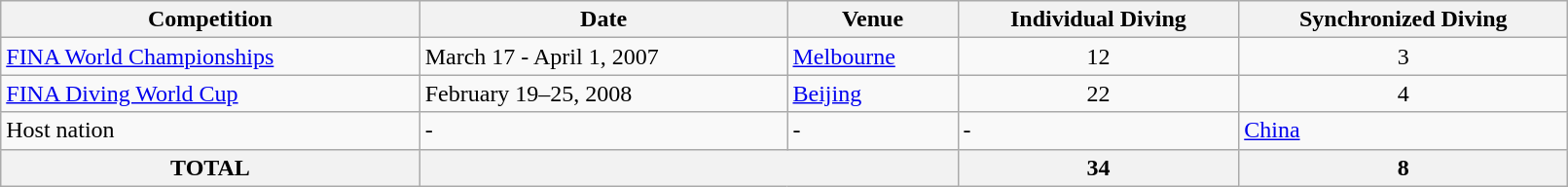<table class="wikitable" width=85%>
<tr>
<th>Competition</th>
<th>Date</th>
<th>Venue</th>
<th>Individual Diving</th>
<th>Synchronized Diving</th>
</tr>
<tr>
<td><a href='#'>FINA World Championships</a></td>
<td>March 17 - April 1, 2007</td>
<td> <a href='#'>Melbourne</a></td>
<td align="center">12</td>
<td align="center">3</td>
</tr>
<tr>
<td><a href='#'>FINA Diving World Cup</a></td>
<td>February 19–25, 2008</td>
<td> <a href='#'>Beijing</a></td>
<td align="center">22</td>
<td align="center">4</td>
</tr>
<tr>
<td>Host nation</td>
<td>-</td>
<td>-</td>
<td>-</td>
<td> <a href='#'>China</a></td>
</tr>
<tr>
<th>TOTAL</th>
<th colspan="2"></th>
<th>34</th>
<th>8</th>
</tr>
</table>
